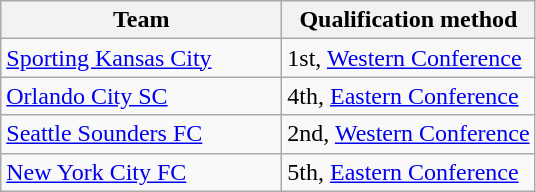<table class="wikitable">
<tr>
<th width=180px>Team</th>
<th>Qualification method</th>
</tr>
<tr>
<td> <a href='#'>Sporting Kansas City</a></td>
<td>1st, <a href='#'>Western Conference</a></td>
</tr>
<tr>
<td> <a href='#'>Orlando City SC</a></td>
<td>4th, <a href='#'>Eastern Conference</a></td>
</tr>
<tr>
<td> <a href='#'>Seattle Sounders FC</a></td>
<td>2nd, <a href='#'>Western Conference</a></td>
</tr>
<tr>
<td> <a href='#'>New York City FC</a></td>
<td>5th, <a href='#'>Eastern Conference</a></td>
</tr>
</table>
